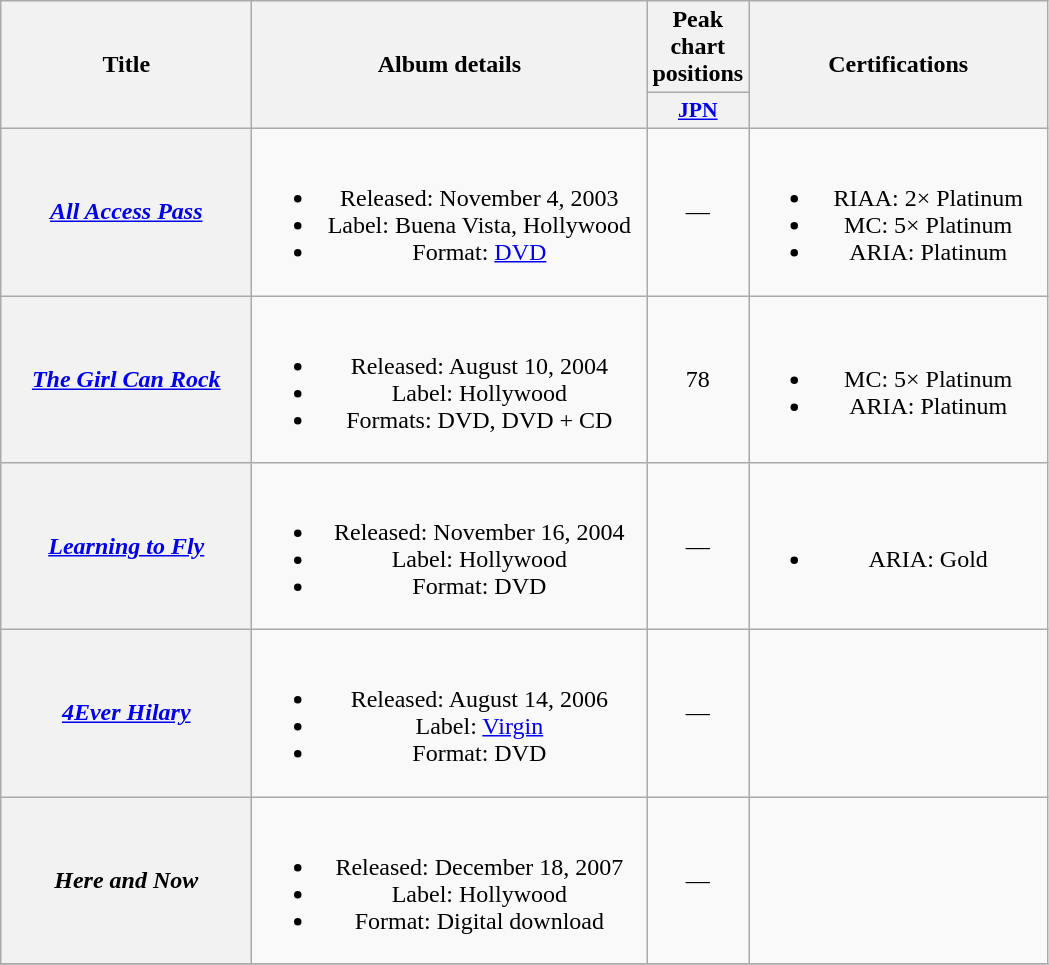<table class="wikitable plainrowheaders" style="text-align:center;">
<tr>
<th scope="col" rowspan="2" style="width:10em;">Title</th>
<th scope="col" rowspan="2" style="width:16em;">Album details</th>
<th scope="col">Peak<br>chart<br>positions</th>
<th scope="col" rowspan="2" style="width:12em;">Certifications</th>
</tr>
<tr>
<th scope="col" style="width:2.5em;font-size:90%;"><a href='#'>JPN</a><br></th>
</tr>
<tr>
<th scope="row"><em><a href='#'>All Access Pass</a></em></th>
<td><br><ul><li>Released: November 4, 2003</li><li>Label: Buena Vista, Hollywood</li><li>Format: <a href='#'>DVD</a></li></ul></td>
<td>—</td>
<td><br><ul><li>RIAA: 2× Platinum</li><li>MC: 5× Platinum</li><li>ARIA: Platinum</li></ul></td>
</tr>
<tr>
<th scope="row"><em><a href='#'>The Girl Can Rock</a></em></th>
<td><br><ul><li>Released: August 10, 2004</li><li>Label: Hollywood</li><li>Formats: DVD, DVD + CD</li></ul></td>
<td>78</td>
<td><br><ul><li>MC: 5× Platinum</li><li>ARIA: Platinum</li></ul></td>
</tr>
<tr>
<th scope="row"><em><a href='#'>Learning to Fly</a></em></th>
<td><br><ul><li>Released: November 16, 2004</li><li>Label: Hollywood</li><li>Format: DVD</li></ul></td>
<td>—</td>
<td><br><ul><li>ARIA: Gold</li></ul></td>
</tr>
<tr>
<th scope="row"><em><a href='#'>4Ever Hilary</a></em></th>
<td><br><ul><li>Released: August 14, 2006</li><li>Label: <a href='#'>Virgin</a></li><li>Format: DVD</li></ul></td>
<td>—</td>
<td></td>
</tr>
<tr>
<th scope="row"><em>Here and Now</em></th>
<td><br><ul><li>Released: December 18, 2007</li><li>Label: Hollywood</li><li>Format: Digital download</li></ul></td>
<td>—</td>
<td></td>
</tr>
<tr>
</tr>
</table>
